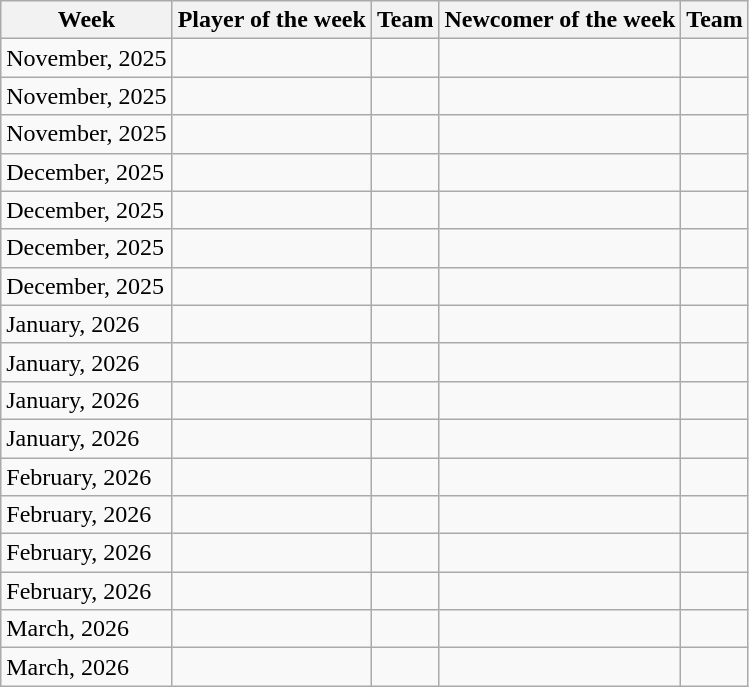<table class="wikitable" border="1">
<tr>
<th>Week</th>
<th>Player of the week</th>
<th>Team</th>
<th>Newcomer of the week</th>
<th>Team</th>
</tr>
<tr>
<td>November, 2025</td>
<td></td>
<td></td>
<td></td>
<td></td>
</tr>
<tr>
<td>November, 2025</td>
<td></td>
<td></td>
<td></td>
<td></td>
</tr>
<tr>
<td>November, 2025</td>
<td></td>
<td></td>
<td></td>
<td></td>
</tr>
<tr>
<td>December, 2025</td>
<td></td>
<td></td>
<td></td>
<td></td>
</tr>
<tr>
<td>December, 2025</td>
<td></td>
<td></td>
<td></td>
<td></td>
</tr>
<tr>
<td>December, 2025</td>
<td></td>
<td></td>
<td></td>
<td></td>
</tr>
<tr>
<td>December, 2025</td>
<td></td>
<td></td>
<td></td>
<td></td>
</tr>
<tr>
<td>January, 2026</td>
<td></td>
<td></td>
<td></td>
<td></td>
</tr>
<tr>
<td>January, 2026</td>
<td></td>
<td></td>
<td></td>
<td></td>
</tr>
<tr>
<td>January, 2026</td>
<td></td>
<td></td>
<td></td>
<td></td>
</tr>
<tr>
<td>January, 2026</td>
<td></td>
<td></td>
<td></td>
<td></td>
</tr>
<tr>
<td>February, 2026</td>
<td></td>
<td></td>
<td></td>
<td></td>
</tr>
<tr>
<td>February, 2026</td>
<td></td>
<td></td>
<td></td>
<td></td>
</tr>
<tr>
<td>February, 2026</td>
<td></td>
<td></td>
<td></td>
<td></td>
</tr>
<tr>
<td>February, 2026</td>
<td></td>
<td></td>
<td></td>
<td></td>
</tr>
<tr>
<td>March, 2026</td>
<td></td>
<td></td>
<td></td>
<td></td>
</tr>
<tr>
<td>March, 2026</td>
<td></td>
<td></td>
<td></td>
<td></td>
</tr>
</table>
